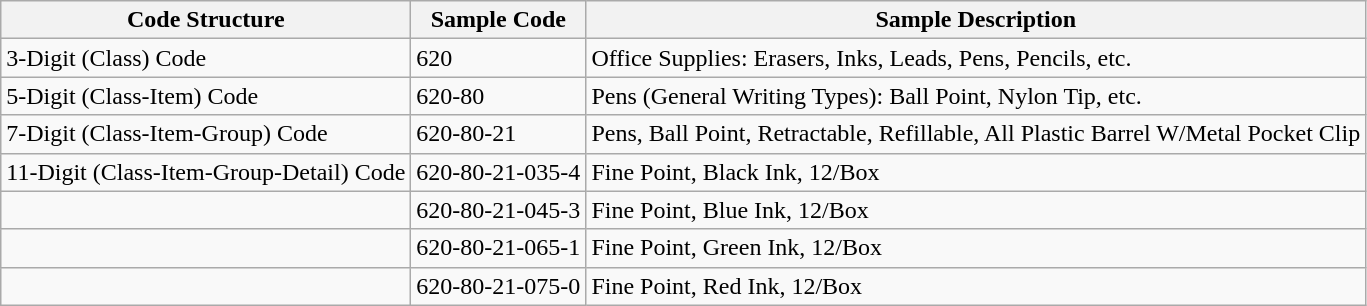<table class="wikitable" border="1">
<tr>
<th><strong>Code Structure</strong></th>
<th><strong>Sample Code</strong></th>
<th><strong>Sample Description</strong></th>
</tr>
<tr>
<td>3-Digit (Class) Code</td>
<td>620</td>
<td>Office Supplies: Erasers, Inks, Leads, Pens, Pencils, etc.</td>
</tr>
<tr>
<td>5-Digit (Class-Item) Code</td>
<td>620-80</td>
<td>Pens (General Writing Types): Ball Point, Nylon Tip, etc.</td>
</tr>
<tr>
<td>7-Digit (Class-Item-Group) Code</td>
<td>620-80-21</td>
<td>Pens, Ball Point, Retractable, Refillable, All Plastic Barrel W/Metal Pocket Clip</td>
</tr>
<tr>
<td>11-Digit (Class-Item-Group-Detail) Code</td>
<td>620-80-21-035-4</td>
<td>Fine Point, Black Ink, 12/Box</td>
</tr>
<tr>
<td></td>
<td>620-80-21-045-3</td>
<td>Fine Point, Blue Ink, 12/Box</td>
</tr>
<tr>
<td></td>
<td>620-80-21-065-1</td>
<td>Fine Point, Green Ink, 12/Box</td>
</tr>
<tr>
<td></td>
<td>620-80-21-075-0</td>
<td>Fine Point, Red Ink, 12/Box</td>
</tr>
</table>
